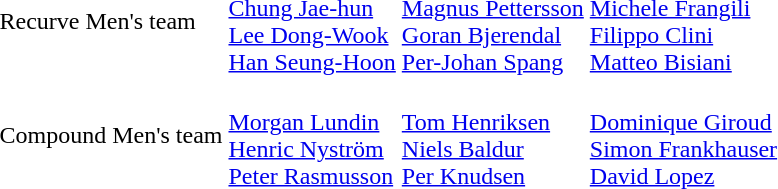<table>
<tr>
<td>Recurve Men's team<br></td>
<td><br><a href='#'>Chung Jae-hun</a><br><a href='#'>Lee Dong-Wook</a><br><a href='#'>Han Seung-Hoon</a></td>
<td><br><a href='#'>Magnus Pettersson</a><br><a href='#'>Goran Bjerendal</a><br><a href='#'>Per-Johan Spang</a></td>
<td><br><a href='#'>Michele Frangili</a><br><a href='#'>Filippo Clini</a><br><a href='#'>Matteo Bisiani</a></td>
</tr>
<tr>
<td>Compound Men's team<br></td>
<td> <br><a href='#'>Morgan Lundin</a><br><a href='#'>Henric Nyström</a><br><a href='#'>Peter Rasmusson</a></td>
<td> <br><a href='#'>Tom Henriksen</a><br><a href='#'>Niels Baldur</a><br><a href='#'>Per Knudsen</a></td>
<td> <br><a href='#'>Dominique Giroud</a><br><a href='#'>Simon Frankhauser</a><br><a href='#'>David Lopez</a></td>
</tr>
</table>
